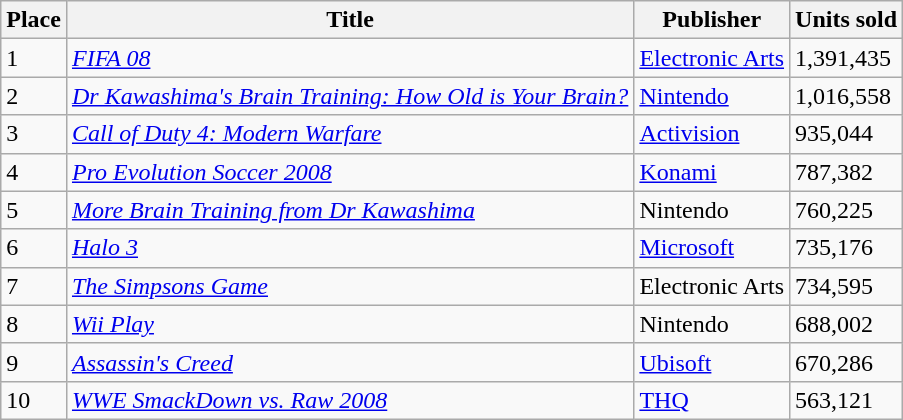<table class="wikitable">
<tr>
<th>Place</th>
<th>Title</th>
<th>Publisher</th>
<th>Units sold</th>
</tr>
<tr>
<td>1</td>
<td><em><a href='#'>FIFA 08</a></em></td>
<td><a href='#'>Electronic Arts</a></td>
<td>1,391,435</td>
</tr>
<tr>
<td>2</td>
<td><em><a href='#'>Dr Kawashima's Brain Training: How Old is Your Brain?</a></em></td>
<td><a href='#'>Nintendo</a></td>
<td>1,016,558</td>
</tr>
<tr>
<td>3</td>
<td><em><a href='#'>Call of Duty 4: Modern Warfare</a></em></td>
<td><a href='#'>Activision</a></td>
<td>935,044</td>
</tr>
<tr>
<td>4</td>
<td><em><a href='#'>Pro Evolution Soccer 2008</a></em></td>
<td><a href='#'>Konami</a></td>
<td>787,382</td>
</tr>
<tr>
<td>5</td>
<td><em><a href='#'>More Brain Training from Dr Kawashima</a></em></td>
<td>Nintendo</td>
<td>760,225</td>
</tr>
<tr>
<td>6</td>
<td><em><a href='#'>Halo 3</a></em></td>
<td><a href='#'>Microsoft</a></td>
<td>735,176</td>
</tr>
<tr>
<td>7</td>
<td><em><a href='#'>The Simpsons Game</a></em></td>
<td>Electronic Arts</td>
<td>734,595</td>
</tr>
<tr>
<td>8</td>
<td><em><a href='#'>Wii Play</a></em></td>
<td>Nintendo</td>
<td>688,002</td>
</tr>
<tr>
<td>9</td>
<td><em><a href='#'>Assassin's Creed</a></em></td>
<td><a href='#'>Ubisoft</a></td>
<td>670,286</td>
</tr>
<tr>
<td>10</td>
<td><em><a href='#'>WWE SmackDown vs. Raw 2008</a></em></td>
<td><a href='#'>THQ</a></td>
<td>563,121</td>
</tr>
</table>
